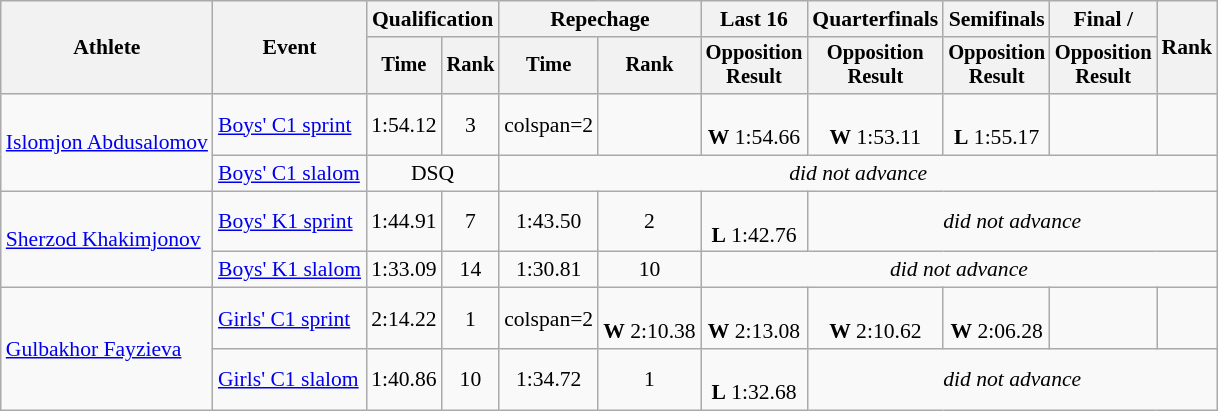<table class="wikitable" style="font-size:90%">
<tr>
<th rowspan=2>Athlete</th>
<th rowspan=2>Event</th>
<th colspan=2>Qualification</th>
<th colspan=2>Repechage</th>
<th>Last 16</th>
<th>Quarterfinals</th>
<th>Semifinals</th>
<th>Final / </th>
<th rowspan=2>Rank</th>
</tr>
<tr style="font-size:95%">
<th>Time</th>
<th>Rank</th>
<th>Time</th>
<th>Rank</th>
<th>Opposition <br>Result</th>
<th>Opposition <br>Result</th>
<th>Opposition <br>Result</th>
<th>Opposition <br>Result</th>
</tr>
<tr align=center>
<td align=left rowspan=2><a href='#'>Islomjon Abdusalomov</a></td>
<td align=left><a href='#'>Boys' C1 sprint</a></td>
<td>1:54.12</td>
<td>3</td>
<td>colspan=2 </td>
<td></td>
<td><br> <strong>W</strong> 1:54.66</td>
<td><br> <strong>W</strong> 1:53.11</td>
<td><br> <strong>L</strong> 1:55.17</td>
<td></td>
</tr>
<tr align=center>
<td align=left><a href='#'>Boys' C1 slalom</a></td>
<td colspan=2>DSQ</td>
<td colspan=7><em>did not advance</em></td>
</tr>
<tr align=center>
<td align=left rowspan=2><a href='#'>Sherzod Khakimjonov</a></td>
<td align=left><a href='#'>Boys' K1 sprint</a></td>
<td>1:44.91</td>
<td>7</td>
<td>1:43.50</td>
<td>2</td>
<td><br> <strong>L</strong> 1:42.76</td>
<td colspan=4><em>did not advance</em></td>
</tr>
<tr align=center>
<td align=left><a href='#'>Boys' K1 slalom</a></td>
<td>1:33.09</td>
<td>14</td>
<td>1:30.81</td>
<td>10</td>
<td colspan=5><em>did not advance</em></td>
</tr>
<tr align=center>
<td align=left rowspan=2><a href='#'>Gulbakhor Fayzieva</a></td>
<td align=left><a href='#'>Girls' C1 sprint</a></td>
<td>2:14.22</td>
<td>1</td>
<td>colspan=2 </td>
<td><br> <strong>W</strong> 2:10.38</td>
<td><br> <strong>W</strong> 2:13.08</td>
<td><br> <strong>W</strong> 2:10.62</td>
<td><br> <strong>W</strong> 2:06.28</td>
<td></td>
</tr>
<tr align=center>
<td align=left><a href='#'>Girls' C1 slalom</a></td>
<td>1:40.86</td>
<td>10</td>
<td>1:34.72</td>
<td>1</td>
<td><br> <strong>L</strong> 1:32.68</td>
<td Colspan=4><em>did not advance</em></td>
</tr>
</table>
